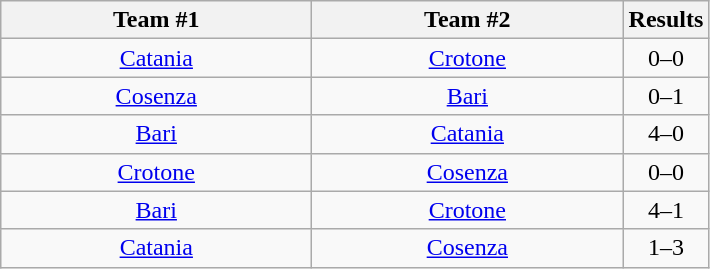<table class="wikitable" style="text-align:center">
<tr>
<th width=200>Team #1</th>
<th width=200>Team #2</th>
<th width=50>Results</th>
</tr>
<tr>
<td><a href='#'>Catania</a></td>
<td><a href='#'>Crotone</a></td>
<td>0–0</td>
</tr>
<tr>
<td><a href='#'>Cosenza</a></td>
<td><a href='#'>Bari</a></td>
<td>0–1</td>
</tr>
<tr>
<td><a href='#'>Bari</a></td>
<td><a href='#'>Catania</a></td>
<td>4–0</td>
</tr>
<tr>
<td><a href='#'>Crotone</a></td>
<td><a href='#'>Cosenza</a></td>
<td>0–0</td>
</tr>
<tr>
<td><a href='#'>Bari</a></td>
<td><a href='#'>Crotone</a></td>
<td>4–1</td>
</tr>
<tr>
<td><a href='#'>Catania</a></td>
<td><a href='#'>Cosenza</a></td>
<td>1–3</td>
</tr>
</table>
